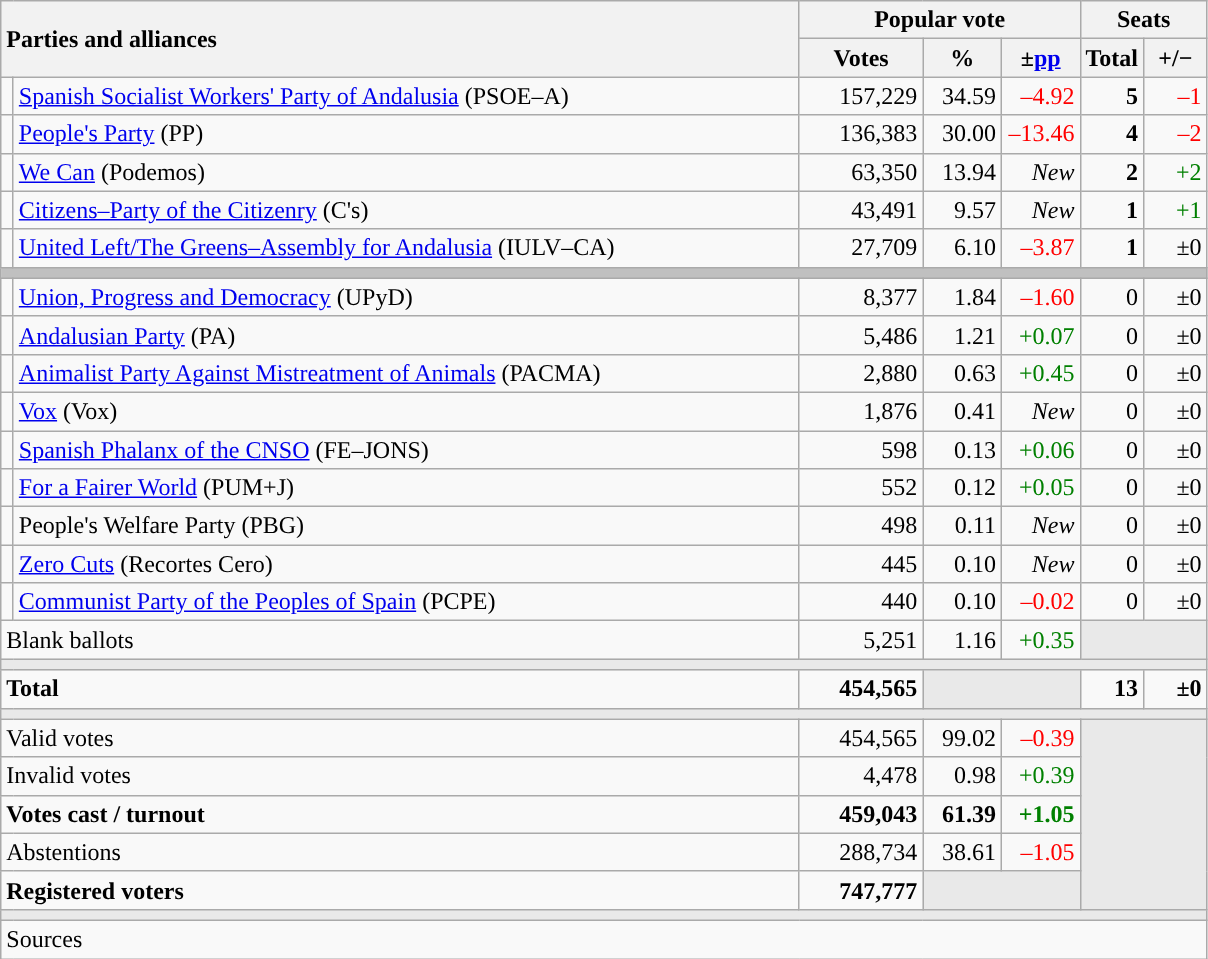<table class="wikitable" style="text-align:right;">
<tr>
<th style="text-align:left;" rowspan="2" colspan="2" width="525">Parties and alliances</th>
<th colspan="3">Popular vote</th>
<th colspan="2">Seats</th>
</tr>
<tr>
<th width="75">Votes</th>
<th width="45">%</th>
<th width="45">±<a href='#'>pp</a></th>
<th width="35">Total</th>
<th width="35">+/−</th>
</tr>
<tr>
<td width="1" style="color:inherit;background:"></td>
<td align="left"><a href='#'>Spanish Socialist Workers' Party of Andalusia</a> (PSOE–A)</td>
<td>157,229</td>
<td>34.59</td>
<td style="color:red;">–4.92</td>
<td><strong>5</strong></td>
<td style="color:red;">–1</td>
</tr>
<tr>
<td style="color:inherit;background:"></td>
<td align="left"><a href='#'>People's Party</a> (PP)</td>
<td>136,383</td>
<td>30.00</td>
<td style="color:red;">–13.46</td>
<td><strong>4</strong></td>
<td style="color:red;">–2</td>
</tr>
<tr>
<td style="color:inherit;background:"></td>
<td align="left"><a href='#'>We Can</a> (Podemos)</td>
<td>63,350</td>
<td>13.94</td>
<td><em>New</em></td>
<td><strong>2</strong></td>
<td style="color:green;">+2</td>
</tr>
<tr>
<td style="color:inherit;background:"></td>
<td align="left"><a href='#'>Citizens–Party of the Citizenry</a> (C's)</td>
<td>43,491</td>
<td>9.57</td>
<td><em>New</em></td>
<td><strong>1</strong></td>
<td style="color:green;">+1</td>
</tr>
<tr>
<td style="color:inherit;background:"></td>
<td align="left"><a href='#'>United Left/The Greens–Assembly for Andalusia</a> (IULV–CA)</td>
<td>27,709</td>
<td>6.10</td>
<td style="color:red;">–3.87</td>
<td><strong>1</strong></td>
<td>±0</td>
</tr>
<tr>
<td colspan="7" bgcolor="#C0C0C0"></td>
</tr>
<tr>
<td style="color:inherit;background:"></td>
<td align="left"><a href='#'>Union, Progress and Democracy</a> (UPyD)</td>
<td>8,377</td>
<td>1.84</td>
<td style="color:red;">–1.60</td>
<td>0</td>
<td>±0</td>
</tr>
<tr>
<td style="color:inherit;background:"></td>
<td align="left"><a href='#'>Andalusian Party</a> (PA)</td>
<td>5,486</td>
<td>1.21</td>
<td style="color:green;">+0.07</td>
<td>0</td>
<td>±0</td>
</tr>
<tr>
<td style="color:inherit;background:"></td>
<td align="left"><a href='#'>Animalist Party Against Mistreatment of Animals</a> (PACMA)</td>
<td>2,880</td>
<td>0.63</td>
<td style="color:green;">+0.45</td>
<td>0</td>
<td>±0</td>
</tr>
<tr>
<td style="color:inherit;background:"></td>
<td align="left"><a href='#'>Vox</a> (Vox)</td>
<td>1,876</td>
<td>0.41</td>
<td><em>New</em></td>
<td>0</td>
<td>±0</td>
</tr>
<tr>
<td style="color:inherit;background:"></td>
<td align="left"><a href='#'>Spanish Phalanx of the CNSO</a> (FE–JONS)</td>
<td>598</td>
<td>0.13</td>
<td style="color:green;">+0.06</td>
<td>0</td>
<td>±0</td>
</tr>
<tr>
<td style="color:inherit;background:"></td>
<td align="left"><a href='#'>For a Fairer World</a> (PUM+J)</td>
<td>552</td>
<td>0.12</td>
<td style="color:green;">+0.05</td>
<td>0</td>
<td>±0</td>
</tr>
<tr>
<td style="color:inherit;background:"></td>
<td align="left">People's Welfare Party (PBG)</td>
<td>498</td>
<td>0.11</td>
<td><em>New</em></td>
<td>0</td>
<td>±0</td>
</tr>
<tr>
<td style="color:inherit;background:"></td>
<td align="left"><a href='#'>Zero Cuts</a> (Recortes Cero)</td>
<td>445</td>
<td>0.10</td>
<td><em>New</em></td>
<td>0</td>
<td>±0</td>
</tr>
<tr>
<td style="color:inherit;background:"></td>
<td align="left"><a href='#'>Communist Party of the Peoples of Spain</a> (PCPE)</td>
<td>440</td>
<td>0.10</td>
<td style="color:red;">–0.02</td>
<td>0</td>
<td>±0</td>
</tr>
<tr>
<td align="left" colspan="2">Blank ballots</td>
<td>5,251</td>
<td>1.16</td>
<td style="color:green;">+0.35</td>
<td bgcolor="#E9E9E9" colspan="2"></td>
</tr>
<tr>
<td colspan="7" bgcolor="#E9E9E9"></td>
</tr>
<tr style="font-weight:bold;">
<td align="left" colspan="2">Total</td>
<td>454,565</td>
<td bgcolor="#E9E9E9" colspan="2"></td>
<td>13</td>
<td>±0</td>
</tr>
<tr>
<td colspan="7" bgcolor="#E9E9E9"></td>
</tr>
<tr>
<td align="left" colspan="2">Valid votes</td>
<td>454,565</td>
<td>99.02</td>
<td style="color:red;">–0.39</td>
<td bgcolor="#E9E9E9" colspan="2" rowspan="5"></td>
</tr>
<tr>
<td align="left" colspan="2">Invalid votes</td>
<td>4,478</td>
<td>0.98</td>
<td style="color:green;">+0.39</td>
</tr>
<tr style="font-weight:bold;">
<td align="left" colspan="2">Votes cast / turnout</td>
<td>459,043</td>
<td>61.39</td>
<td style="color:green;">+1.05</td>
</tr>
<tr>
<td align="left" colspan="2">Abstentions</td>
<td>288,734</td>
<td>38.61</td>
<td style="color:red;">–1.05</td>
</tr>
<tr style="font-weight:bold;">
<td align="left" colspan="2">Registered voters</td>
<td>747,777</td>
<td style="background:#e9e9e9;" colspan="2"></td>
</tr>
<tr>
<td colspan="7" bgcolor="#E9E9E9"></td>
</tr>
<tr>
<td align="left" colspan="7">Sources</td>
</tr>
</table>
